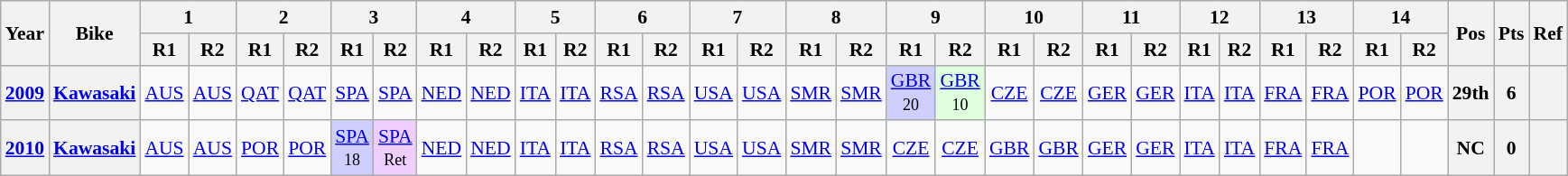<table class="wikitable" style="text-align:center; font-size:90%">
<tr>
<th style="vertical-align:middle;" rowspan="2">Year</th>
<th style="vertical-align:middle;" rowspan="2">Bike</th>
<th colspan=2>1</th>
<th colspan=2>2</th>
<th colspan=2>3</th>
<th colspan=2>4</th>
<th colspan=2>5</th>
<th colspan=2>6</th>
<th colspan=2>7</th>
<th colspan=2>8</th>
<th colspan=2>9</th>
<th colspan=2>10</th>
<th colspan=2>11</th>
<th colspan=2>12</th>
<th colspan=2>13</th>
<th colspan=2>14</th>
<th rowspan=2>Pos</th>
<th rowspan=2>Pts</th>
<th rowspan=2>Ref</th>
</tr>
<tr>
<th>R1</th>
<th>R2</th>
<th>R1</th>
<th>R2</th>
<th>R1</th>
<th>R2</th>
<th>R1</th>
<th>R2</th>
<th>R1</th>
<th>R2</th>
<th>R1</th>
<th>R2</th>
<th>R1</th>
<th>R2</th>
<th>R1</th>
<th>R2</th>
<th>R1</th>
<th>R2</th>
<th>R1</th>
<th>R2</th>
<th>R1</th>
<th>R2</th>
<th>R1</th>
<th>R2</th>
<th>R1</th>
<th>R2</th>
<th>R1</th>
<th>R2</th>
</tr>
<tr>
<th><a href='#'>2009</a></th>
<th><a href='#'>Kawasaki</a></th>
<td><a href='#'>AUS</a> <br><small></small></td>
<td><a href='#'>AUS</a> <br><small></small></td>
<td><a href='#'>QAT</a> <br><small></small></td>
<td><a href='#'>QAT</a> <br><small></small></td>
<td><a href='#'>SPA</a> <br><small></small></td>
<td><a href='#'>SPA</a> <br><small></small></td>
<td><a href='#'>NED</a> <br><small></small></td>
<td><a href='#'>NED</a> <br><small></small></td>
<td><a href='#'>ITA</a> <br><small></small></td>
<td><a href='#'>ITA</a> <br><small></small></td>
<td><a href='#'>RSA</a> <br><small></small></td>
<td><a href='#'>RSA</a> <br><small></small></td>
<td><a href='#'>USA</a> <br><small></small></td>
<td><a href='#'>USA</a> <br><small></small></td>
<td><a href='#'>SMR</a> <br><small></small></td>
<td><a href='#'>SMR</a> <br><small></small></td>
<td style="background:#cfcfff;"><a href='#'>GBR</a> <br><small>20</small></td>
<td style="background:#dfffdf;"><a href='#'>GBR</a> <br><small>10</small></td>
<td><a href='#'>CZE</a> <br><small></small></td>
<td><a href='#'>CZE</a> <br><small></small></td>
<td><a href='#'>GER</a> <br><small></small></td>
<td><a href='#'>GER</a> <br><small></small></td>
<td><a href='#'>ITA</a> <br><small></small></td>
<td><a href='#'>ITA</a> <br><small></small></td>
<td><a href='#'>FRA</a> <br><small></small></td>
<td><a href='#'>FRA</a> <br><small></small></td>
<td><a href='#'>POR</a> <br><small></small></td>
<td><a href='#'>POR</a> <br><small></small></td>
<th>29th</th>
<th>6</th>
<th></th>
</tr>
<tr>
<th><a href='#'>2010</a></th>
<th><a href='#'>Kawasaki</a></th>
<td><a href='#'>AUS</a><br><small></small></td>
<td><a href='#'>AUS</a><br><small></small></td>
<td><a href='#'>POR</a><br><small></small></td>
<td><a href='#'>POR</a><br><small></small></td>
<td style="background:#cfcfff;"><a href='#'>SPA</a><br><small>18</small></td>
<td style="background:#efcfff;"><a href='#'>SPA</a><br><small>Ret</small></td>
<td><a href='#'>NED</a></td>
<td><a href='#'>NED</a></td>
<td><a href='#'>ITA</a></td>
<td><a href='#'>ITA</a></td>
<td><a href='#'>RSA</a></td>
<td><a href='#'>RSA</a></td>
<td><a href='#'>USA</a></td>
<td><a href='#'>USA</a></td>
<td><a href='#'>SMR</a></td>
<td><a href='#'>SMR</a></td>
<td><a href='#'>CZE</a></td>
<td><a href='#'>CZE</a></td>
<td><a href='#'>GBR</a></td>
<td><a href='#'>GBR</a></td>
<td><a href='#'>GER</a></td>
<td><a href='#'>GER</a></td>
<td><a href='#'>ITA</a></td>
<td><a href='#'>ITA</a></td>
<td><a href='#'>FRA</a></td>
<td><a href='#'>FRA</a></td>
<td></td>
<td></td>
<th>NC</th>
<th>0</th>
<th></th>
</tr>
</table>
